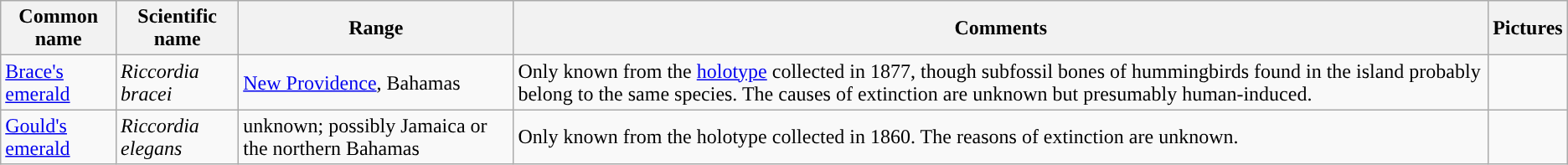<table class="wikitable">
<tr>
<th>Common name</th>
<th>Scientific name</th>
<th>Range</th>
<th class="unsortable">Comments</th>
<th class="unsortable">Pictures</th>
</tr>
<tr>
<td><a href='#'>Brace's emerald</a></td>
<td><em>Riccordia bracei</em></td>
<td><a href='#'>New Providence</a>, Bahamas</td>
<td>Only known from the <a href='#'>holotype</a> collected in 1877, though subfossil bones of hummingbirds found in the island probably belong to the same species. The causes of extinction are unknown but presumably human-induced.</td>
<td></td>
</tr>
<tr>
<td><a href='#'>Gould's emerald</a></td>
<td><em>Riccordia elegans</em></td>
<td>unknown; possibly Jamaica or the northern Bahamas</td>
<td>Only known from the holotype collected in 1860. The reasons of extinction are unknown.</td>
<td></td>
</tr>
</table>
